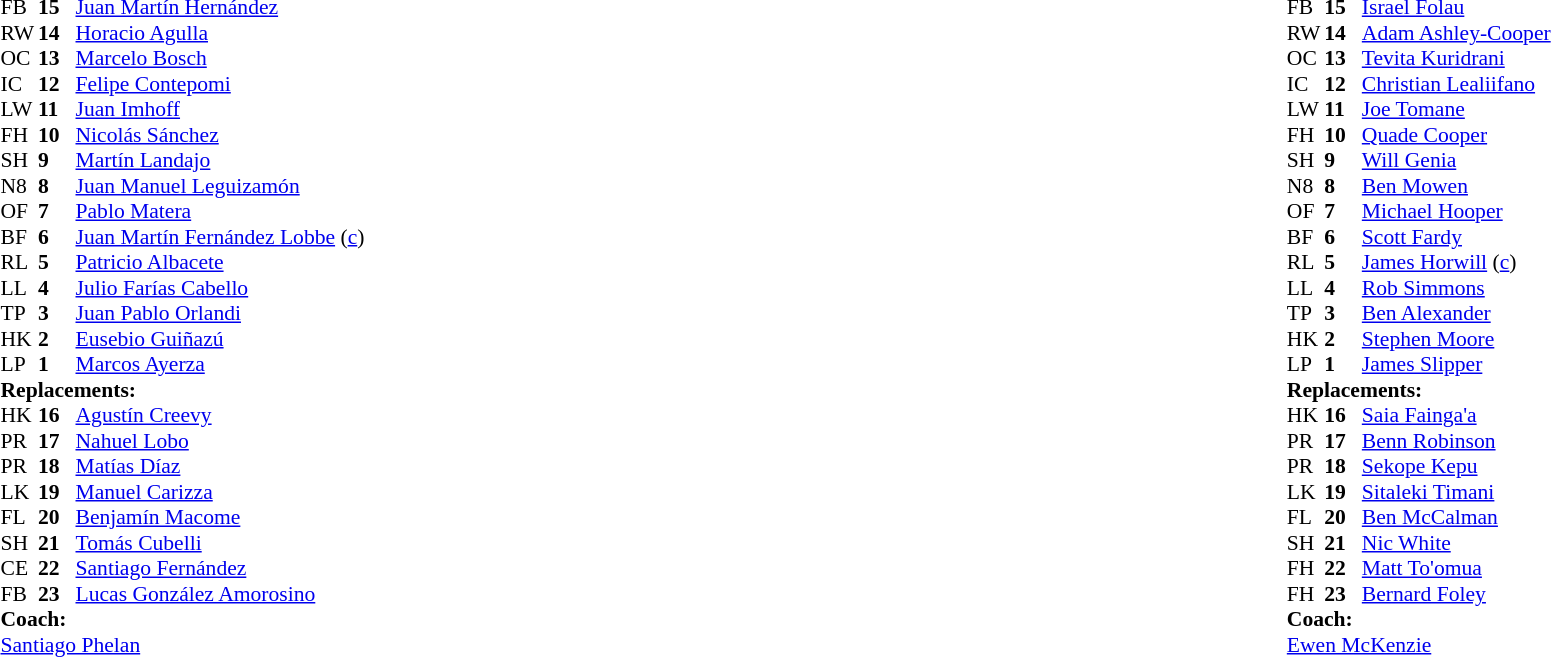<table width="100%">
<tr>
<td valign="top" width="50%"><br><table style="font-size: 90%" cellspacing="0" cellpadding="0">
<tr>
<th width="25"></th>
<th width="25"></th>
</tr>
<tr>
<td>FB</td>
<td><strong>15</strong></td>
<td><a href='#'>Juan Martín Hernández</a></td>
</tr>
<tr>
<td>RW</td>
<td><strong>14</strong></td>
<td><a href='#'>Horacio Agulla</a></td>
</tr>
<tr>
<td>OC</td>
<td><strong>13</strong></td>
<td><a href='#'>Marcelo Bosch</a></td>
</tr>
<tr>
<td>IC</td>
<td><strong>12</strong></td>
<td><a href='#'>Felipe Contepomi</a></td>
<td></td>
<td></td>
</tr>
<tr>
<td>LW</td>
<td><strong>11</strong></td>
<td><a href='#'>Juan Imhoff</a></td>
<td></td>
<td></td>
</tr>
<tr>
<td>FH</td>
<td><strong>10</strong></td>
<td><a href='#'>Nicolás Sánchez</a></td>
</tr>
<tr>
<td>SH</td>
<td><strong>9</strong></td>
<td><a href='#'>Martín Landajo</a></td>
<td></td>
<td></td>
</tr>
<tr>
<td>N8</td>
<td><strong>8</strong></td>
<td><a href='#'>Juan Manuel Leguizamón</a></td>
<td></td>
<td></td>
</tr>
<tr>
<td>OF</td>
<td><strong>7</strong></td>
<td><a href='#'>Pablo Matera</a></td>
<td></td>
</tr>
<tr>
<td>BF</td>
<td><strong>6</strong></td>
<td><a href='#'>Juan Martín Fernández Lobbe</a> (<a href='#'>c</a>)</td>
</tr>
<tr>
<td>RL</td>
<td><strong>5</strong></td>
<td><a href='#'>Patricio Albacete</a></td>
</tr>
<tr>
<td>LL</td>
<td><strong>4</strong></td>
<td><a href='#'>Julio Farías Cabello</a></td>
<td></td>
<td></td>
</tr>
<tr>
<td>TP</td>
<td><strong>3</strong></td>
<td><a href='#'>Juan Pablo Orlandi</a></td>
<td></td>
<td></td>
</tr>
<tr>
<td>HK</td>
<td><strong>2</strong></td>
<td><a href='#'>Eusebio Guiñazú</a></td>
<td></td>
<td></td>
</tr>
<tr>
<td>LP</td>
<td><strong>1</strong></td>
<td><a href='#'>Marcos Ayerza</a></td>
<td></td>
<td></td>
</tr>
<tr>
<td colspan="3"><strong>Replacements:</strong></td>
</tr>
<tr>
<td>HK</td>
<td><strong>16</strong></td>
<td><a href='#'>Agustín Creevy</a></td>
<td></td>
<td></td>
</tr>
<tr>
<td>PR</td>
<td><strong>17</strong></td>
<td><a href='#'>Nahuel Lobo</a></td>
<td></td>
<td></td>
</tr>
<tr>
<td>PR</td>
<td><strong>18</strong></td>
<td><a href='#'>Matías Díaz</a></td>
<td></td>
<td></td>
</tr>
<tr>
<td>LK</td>
<td><strong>19</strong></td>
<td><a href='#'>Manuel Carizza</a></td>
<td></td>
<td></td>
</tr>
<tr>
<td>FL</td>
<td><strong>20</strong></td>
<td><a href='#'>Benjamín Macome</a></td>
<td></td>
<td></td>
</tr>
<tr>
<td>SH</td>
<td><strong>21</strong></td>
<td><a href='#'>Tomás Cubelli</a></td>
<td></td>
<td></td>
</tr>
<tr>
<td>CE</td>
<td><strong>22</strong></td>
<td><a href='#'>Santiago Fernández</a></td>
<td></td>
<td></td>
</tr>
<tr>
<td>FB</td>
<td><strong>23</strong></td>
<td><a href='#'>Lucas González Amorosino</a></td>
<td></td>
<td></td>
</tr>
<tr>
<td colspan="3"><strong>Coach:</strong></td>
</tr>
<tr>
<td colspan="4"> <a href='#'>Santiago Phelan</a></td>
</tr>
</table>
</td>
<td valign="top"></td>
<td valign="top" width="50%"><br><table style="font-size: 90%" cellspacing="0" cellpadding="0" align="center">
<tr>
<th width="25"></th>
<th width="25"></th>
</tr>
<tr>
<td>FB</td>
<td><strong>15</strong></td>
<td><a href='#'>Israel Folau</a></td>
</tr>
<tr>
<td>RW</td>
<td><strong>14</strong></td>
<td><a href='#'>Adam Ashley-Cooper</a></td>
</tr>
<tr>
<td>OC</td>
<td><strong>13</strong></td>
<td><a href='#'>Tevita Kuridrani</a></td>
</tr>
<tr>
<td>IC</td>
<td><strong>12</strong></td>
<td><a href='#'>Christian Lealiifano</a></td>
<td></td>
<td></td>
</tr>
<tr>
<td>LW</td>
<td><strong>11</strong></td>
<td><a href='#'>Joe Tomane</a></td>
</tr>
<tr>
<td>FH</td>
<td><strong>10</strong></td>
<td><a href='#'>Quade Cooper</a></td>
<td></td>
<td></td>
</tr>
<tr>
<td>SH</td>
<td><strong>9</strong></td>
<td><a href='#'>Will Genia</a></td>
<td></td>
<td></td>
</tr>
<tr>
<td>N8</td>
<td><strong>8</strong></td>
<td><a href='#'>Ben Mowen</a></td>
</tr>
<tr>
<td>OF</td>
<td><strong>7</strong></td>
<td><a href='#'>Michael Hooper</a></td>
</tr>
<tr>
<td>BF</td>
<td><strong>6</strong></td>
<td><a href='#'>Scott Fardy</a></td>
<td></td>
<td></td>
<td></td>
<td></td>
</tr>
<tr>
<td>RL</td>
<td><strong>5</strong></td>
<td><a href='#'>James Horwill</a> (<a href='#'>c</a>)</td>
<td></td>
<td></td>
</tr>
<tr>
<td>LL</td>
<td><strong>4</strong></td>
<td><a href='#'>Rob Simmons</a></td>
<td></td>
</tr>
<tr>
<td>TP</td>
<td><strong>3</strong></td>
<td><a href='#'>Ben Alexander</a></td>
<td></td>
<td></td>
</tr>
<tr>
<td>HK</td>
<td><strong>2</strong></td>
<td><a href='#'>Stephen Moore</a></td>
<td></td>
<td></td>
</tr>
<tr>
<td>LP</td>
<td><strong>1</strong></td>
<td><a href='#'>James Slipper</a></td>
<td></td>
<td></td>
</tr>
<tr>
<td colspan="3"><strong>Replacements:</strong></td>
</tr>
<tr>
<td>HK</td>
<td><strong>16</strong></td>
<td><a href='#'>Saia Fainga'a</a></td>
<td></td>
<td></td>
</tr>
<tr>
<td>PR</td>
<td><strong>17</strong></td>
<td><a href='#'>Benn Robinson</a></td>
<td></td>
<td></td>
<td></td>
<td></td>
</tr>
<tr>
<td>PR</td>
<td><strong>18</strong></td>
<td><a href='#'>Sekope Kepu</a></td>
<td></td>
<td></td>
</tr>
<tr>
<td>LK</td>
<td><strong>19</strong></td>
<td><a href='#'>Sitaleki Timani</a></td>
<td></td>
<td></td>
</tr>
<tr>
<td>FL</td>
<td><strong>20</strong></td>
<td><a href='#'>Ben McCalman</a></td>
<td></td>
<td></td>
<td></td>
<td></td>
</tr>
<tr>
<td>SH</td>
<td><strong>21</strong></td>
<td><a href='#'>Nic White</a></td>
<td></td>
<td></td>
</tr>
<tr>
<td>FH</td>
<td><strong>22</strong></td>
<td><a href='#'>Matt To'omua</a></td>
<td></td>
<td></td>
</tr>
<tr>
<td>FH</td>
<td><strong>23</strong></td>
<td><a href='#'>Bernard Foley</a></td>
<td></td>
<td></td>
</tr>
<tr>
<td colspan="3"><strong>Coach:</strong></td>
</tr>
<tr>
<td colspan="4"> <a href='#'>Ewen McKenzie</a></td>
</tr>
</table>
</td>
</tr>
</table>
